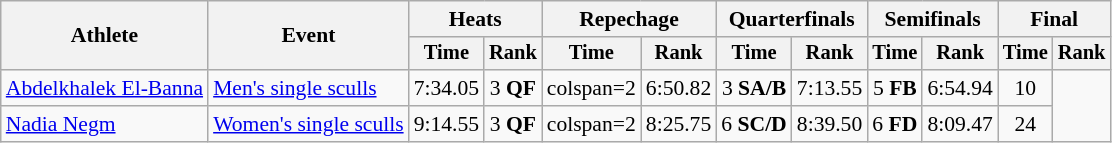<table class="wikitable" style="font-size:90%">
<tr>
<th rowspan="2">Athlete</th>
<th rowspan="2">Event</th>
<th colspan="2">Heats</th>
<th colspan="2">Repechage</th>
<th colspan="2">Quarterfinals</th>
<th colspan="2">Semifinals</th>
<th colspan="2">Final</th>
</tr>
<tr style="font-size:95%">
<th>Time</th>
<th>Rank</th>
<th>Time</th>
<th>Rank</th>
<th>Time</th>
<th>Rank</th>
<th>Time</th>
<th>Rank</th>
<th>Time</th>
<th>Rank</th>
</tr>
<tr align=center>
<td align=left><a href='#'>Abdelkhalek El-Banna</a></td>
<td align=left><a href='#'>Men's single sculls</a></td>
<td>7:34.05</td>
<td>3 <strong>QF</strong></td>
<td>colspan=2 </td>
<td>6:50.82</td>
<td>3 <strong>SA/B</strong></td>
<td>7:13.55</td>
<td>5 <strong>FB</strong></td>
<td>6:54.94</td>
<td>10</td>
</tr>
<tr align=center>
<td align=left><a href='#'>Nadia Negm</a></td>
<td align=left><a href='#'>Women's single sculls</a></td>
<td>9:14.55</td>
<td>3 <strong>QF</strong></td>
<td>colspan=2 </td>
<td>8:25.75</td>
<td>6 <strong>SC/D</strong></td>
<td>8:39.50</td>
<td>6 <strong>FD</strong></td>
<td>8:09.47</td>
<td>24</td>
</tr>
</table>
